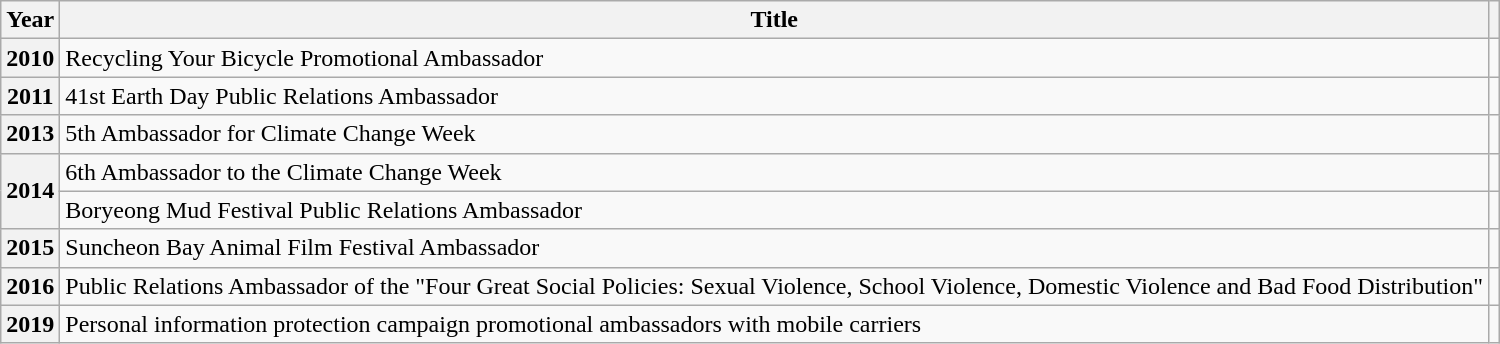<table class="wikitable plainrowheaders">
<tr>
<th scope="col">Year</th>
<th scope="col">Title</th>
<th scope="col"></th>
</tr>
<tr>
<th scope="row">2010</th>
<td>Recycling Your Bicycle Promotional Ambassador</td>
<td style="text-align:center"></td>
</tr>
<tr>
<th scope="row">2011</th>
<td>41st Earth Day Public Relations Ambassador</td>
<td style="text-align:center"></td>
</tr>
<tr>
<th scope="row">2013</th>
<td>5th Ambassador for Climate Change Week</td>
<td style="text-align:center"></td>
</tr>
<tr>
<th scope="row" rowspan="2">2014</th>
<td>6th Ambassador to the Climate Change Week</td>
<td style="text-align:center"></td>
</tr>
<tr>
<td>Boryeong Mud Festival Public Relations Ambassador</td>
<td style="text-align:center"></td>
</tr>
<tr>
<th scope="row">2015</th>
<td>Suncheon Bay Animal Film Festival Ambassador</td>
<td style="text-align:center"></td>
</tr>
<tr>
<th scope="row">2016</th>
<td>Public Relations Ambassador of the "Four Great Social Policies: Sexual Violence, School Violence, Domestic Violence and Bad Food Distribution"</td>
<td style="text-align:center"></td>
</tr>
<tr>
<th scope="row">2019</th>
<td>Personal information protection campaign promotional ambassadors with mobile carriers</td>
<td style="text-align:center"></td>
</tr>
</table>
